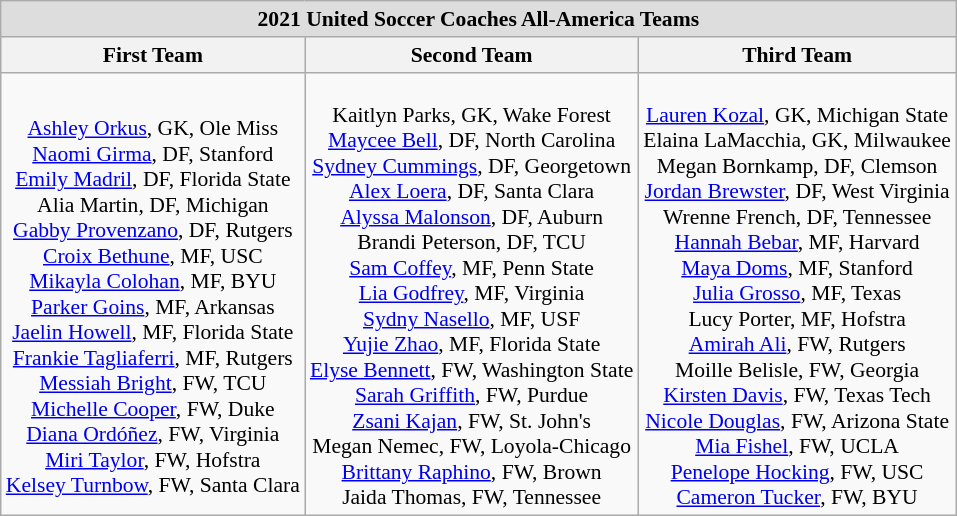<table class="wikitable" style="white-space:nowrap; font-size:90%;">
<tr>
<td colspan="7" style="text-align:center; background:#ddd;"><strong>2021 United Soccer Coaches All-America Teams</strong></td>
</tr>
<tr>
<th>First Team</th>
<th>Second Team</th>
<th>Third Team</th>
</tr>
<tr>
<td align="center"><br><a href='#'>Ashley Orkus</a>, GK, Ole Miss<br>
<a href='#'>Naomi Girma</a>, DF, Stanford<br>
<a href='#'>Emily Madril</a>, DF, Florida State<br>
Alia Martin, DF, Michigan<br>
<a href='#'>Gabby Provenzano</a>, DF, Rutgers<br>
<a href='#'>Croix Bethune</a>, MF, USC<br>
<a href='#'>Mikayla Colohan</a>, MF, BYU<br>
<a href='#'>Parker Goins</a>, MF, Arkansas<br>
<a href='#'>Jaelin Howell</a>, MF, Florida State<br>
<a href='#'>Frankie Tagliaferri</a>, MF, Rutgers<br>
<a href='#'>Messiah Bright</a>, FW, TCU<br>
<a href='#'>Michelle Cooper</a>, FW, Duke<br>
<a href='#'>Diana Ordóñez</a>, FW, Virginia<br>
<a href='#'>Miri Taylor</a>, FW, Hofstra<br>
<a href='#'>Kelsey Turnbow</a>, FW, Santa Clara</td>
<td align="center"><br>Kaitlyn Parks, GK, Wake Forest<br>
<a href='#'>Maycee Bell</a>, DF, North Carolina<br>
<a href='#'>Sydney Cummings</a>, DF, Georgetown<br>
<a href='#'>Alex Loera</a>, DF, Santa Clara<br>
<a href='#'>Alyssa Malonson</a>, DF, Auburn<br>
Brandi Peterson, DF, TCU<br>
<a href='#'>Sam Coffey</a>, MF, Penn State<br>
<a href='#'>Lia Godfrey</a>, MF, Virginia<br>
<a href='#'>Sydny Nasello</a>, MF, USF<br>
<a href='#'>Yujie Zhao</a>, MF, Florida State<br>
<a href='#'>Elyse Bennett</a>, FW, Washington State<br>
<a href='#'>Sarah Griffith</a>, FW, Purdue<br>
<a href='#'>Zsani Kajan</a>, FW, St. John's<br>
Megan Nemec, FW, Loyola-Chicago<br>
<a href='#'>Brittany Raphino</a>, FW, Brown<br>
Jaida Thomas, FW, Tennessee</td>
<td align="center"><br><a href='#'>Lauren Kozal</a>, GK, Michigan State<br>
Elaina LaMacchia, GK, Milwaukee<br>
Megan Bornkamp, DF, Clemson<br>
<a href='#'>Jordan Brewster</a>, DF, West Virginia<br>
Wrenne French, DF, Tennessee<br>
<a href='#'>Hannah Bebar</a>, MF, Harvard<br>
<a href='#'>Maya Doms</a>, MF, Stanford<br>
<a href='#'>Julia Grosso</a>, MF, Texas<br>
Lucy Porter, MF, Hofstra<br>
<a href='#'>Amirah Ali</a>, FW, Rutgers<br>
Moille Belisle, FW, Georgia<br>
<a href='#'>Kirsten Davis</a>, FW, Texas Tech<br>
<a href='#'>Nicole Douglas</a>, FW, Arizona State<br>
<a href='#'>Mia Fishel</a>, FW, UCLA<br>
<a href='#'>Penelope Hocking</a>, FW, USC<br>
<a href='#'>Cameron Tucker</a>, FW, BYU</td>
</tr>
</table>
